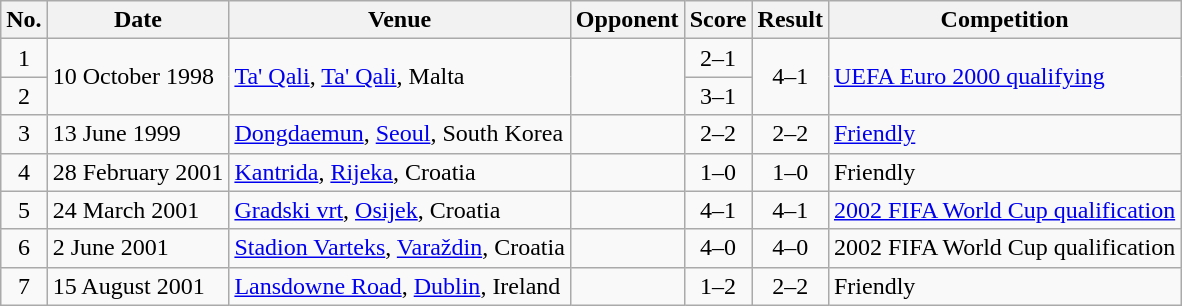<table class="wikitable sortable">
<tr>
<th scope="col">No.</th>
<th scope="col">Date</th>
<th scope="col">Venue</th>
<th scope="col">Opponent</th>
<th scope="col">Score</th>
<th scope="col">Result</th>
<th scope="col">Competition</th>
</tr>
<tr>
<td style="text-align:center">1</td>
<td rowspan="2">10 October 1998</td>
<td rowspan="2"><a href='#'>Ta' Qali</a>, <a href='#'>Ta' Qali</a>, Malta</td>
<td rowspan="2"></td>
<td style="text-align:center">2–1</td>
<td rowspan="2" style="text-align:center">4–1</td>
<td rowspan="2"><a href='#'>UEFA Euro 2000 qualifying</a></td>
</tr>
<tr>
<td style="text-align:center">2</td>
<td style="text-align:center">3–1</td>
</tr>
<tr>
<td style="text-align:center">3</td>
<td>13 June 1999</td>
<td><a href='#'>Dongdaemun</a>, <a href='#'>Seoul</a>, South Korea</td>
<td></td>
<td style="text-align:center">2–2</td>
<td style="text-align:center">2–2</td>
<td><a href='#'>Friendly</a></td>
</tr>
<tr>
<td style="text-align:center">4</td>
<td>28 February 2001</td>
<td><a href='#'>Kantrida</a>, <a href='#'>Rijeka</a>, Croatia</td>
<td></td>
<td style="text-align:center">1–0</td>
<td style="text-align:center">1–0</td>
<td>Friendly</td>
</tr>
<tr>
<td style="text-align:center">5</td>
<td>24 March 2001</td>
<td><a href='#'>Gradski vrt</a>, <a href='#'>Osijek</a>, Croatia</td>
<td></td>
<td style="text-align:center">4–1</td>
<td style="text-align:center">4–1</td>
<td><a href='#'>2002 FIFA World Cup qualification</a></td>
</tr>
<tr>
<td style="text-align:center">6</td>
<td>2 June 2001</td>
<td><a href='#'>Stadion Varteks</a>, <a href='#'>Varaždin</a>, Croatia</td>
<td></td>
<td style="text-align:center">4–0</td>
<td style="text-align:center">4–0</td>
<td>2002 FIFA World Cup qualification</td>
</tr>
<tr>
<td style="text-align:center">7</td>
<td>15 August 2001</td>
<td><a href='#'>Lansdowne Road</a>, <a href='#'>Dublin</a>, Ireland</td>
<td></td>
<td style="text-align:center">1–2</td>
<td style="text-align:center">2–2</td>
<td>Friendly</td>
</tr>
</table>
